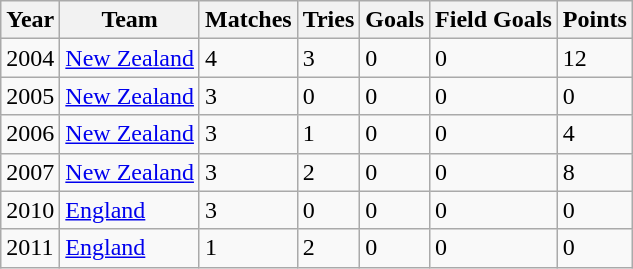<table class="wikitable">
<tr>
<th>Year</th>
<th>Team</th>
<th>Matches</th>
<th>Tries</th>
<th>Goals</th>
<th>Field Goals</th>
<th>Points</th>
</tr>
<tr>
<td>2004</td>
<td> <a href='#'>New Zealand</a></td>
<td>4</td>
<td>3</td>
<td>0</td>
<td>0</td>
<td>12</td>
</tr>
<tr>
<td>2005</td>
<td> <a href='#'>New Zealand</a></td>
<td>3</td>
<td>0</td>
<td>0</td>
<td>0</td>
<td>0</td>
</tr>
<tr>
<td>2006</td>
<td> <a href='#'>New Zealand</a></td>
<td>3</td>
<td>1</td>
<td>0</td>
<td>0</td>
<td>4</td>
</tr>
<tr>
<td>2007</td>
<td> <a href='#'>New Zealand</a></td>
<td>3</td>
<td>2</td>
<td>0</td>
<td>0</td>
<td>8</td>
</tr>
<tr>
<td>2010</td>
<td> <a href='#'>England</a></td>
<td>3</td>
<td>0</td>
<td>0</td>
<td>0</td>
<td>0</td>
</tr>
<tr>
<td>2011</td>
<td> <a href='#'>England</a></td>
<td>1</td>
<td>2</td>
<td>0</td>
<td>0</td>
<td>0</td>
</tr>
</table>
